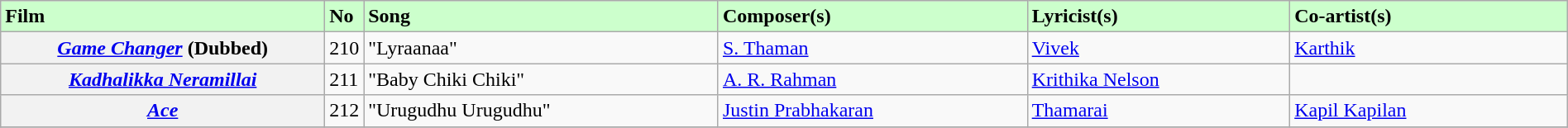<table class="wikitable plainrowheaders" width="100%" textcolor:#000;">
<tr style="background:#cfc; text-align:"center;">
<td scope="col" width="21%"><strong>Film</strong></td>
<td><strong>No</strong></td>
<td scope="col" width="23%"><strong>Song</strong></td>
<td scope="col" width="20%"><strong>Composer(s)</strong></td>
<td scope="col" width="17%"><strong>Lyricist(s)</strong></td>
<td scope="col" width="18%"><strong>Co-artist(s)</strong></td>
</tr>
<tr>
<th><em><a href='#'>Game Changer</a></em> (Dubbed)</th>
<td>210</td>
<td>"Lyraanaa"</td>
<td><a href='#'>S. Thaman</a></td>
<td><a href='#'>Vivek</a></td>
<td><a href='#'>Karthik</a></td>
</tr>
<tr>
<th><em><a href='#'>Kadhalikka Neramillai</a></em></th>
<td>211</td>
<td>"Baby Chiki Chiki"</td>
<td><a href='#'>A. R. Rahman</a></td>
<td><a href='#'>Krithika Nelson</a></td>
<td></td>
</tr>
<tr>
<th><em><a href='#'>Ace</a></em></th>
<td>212</td>
<td>"Urugudhu Urugudhu"</td>
<td><a href='#'>Justin Prabhakaran</a></td>
<td><a href='#'>Thamarai</a></td>
<td><a href='#'>Kapil Kapilan</a></td>
</tr>
<tr>
</tr>
</table>
